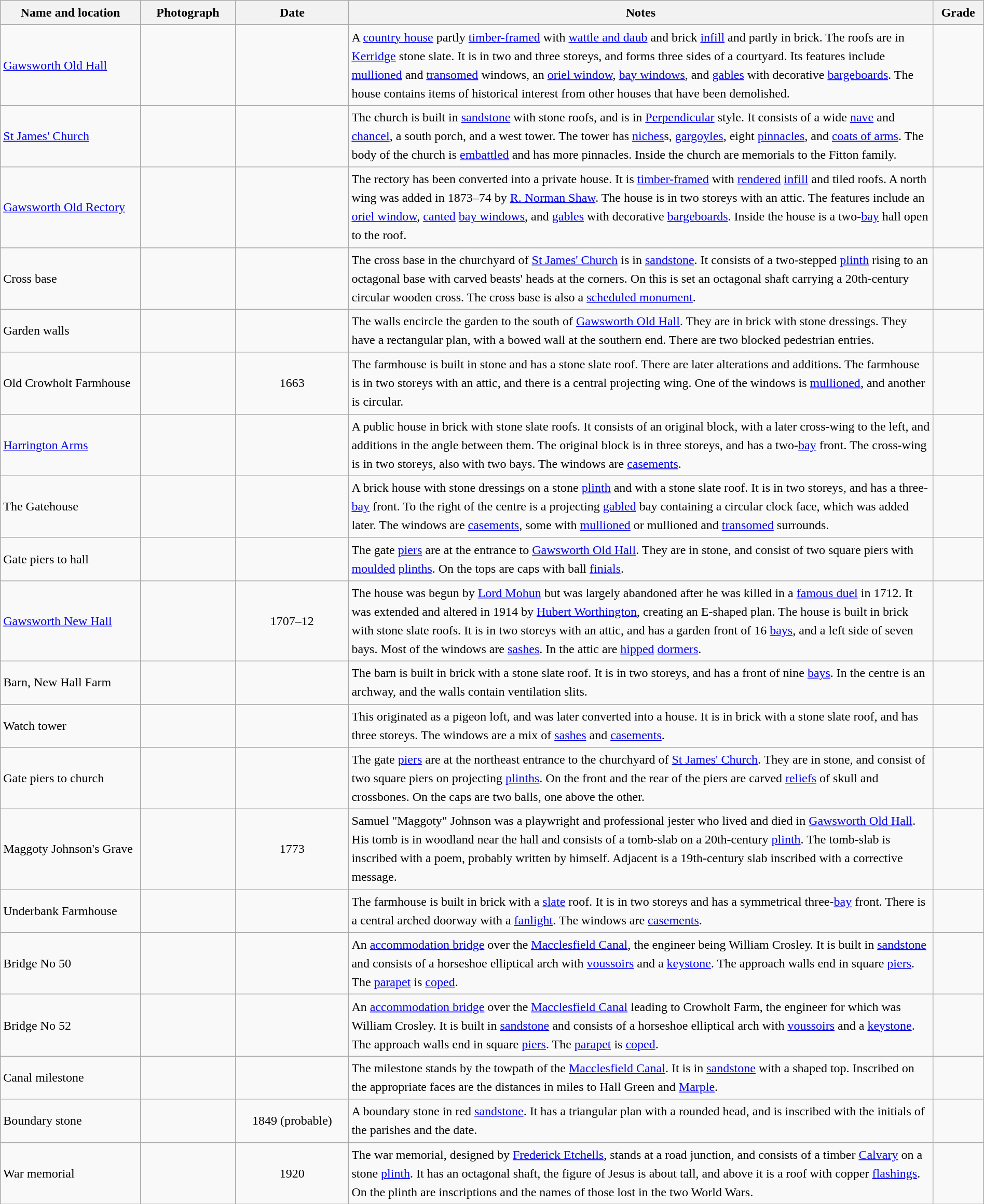<table class="wikitable sortable plainrowheaders" style="width:100%;border:0px;text-align:left;line-height:150%;">
<tr>
<th scope="col" style="width:150px">Name and location</th>
<th scope="col" style="width:100px" class="unsortable">Photograph</th>
<th scope="col" style="width:120px">Date</th>
<th scope="col" style="width:650px" class="unsortable">Notes</th>
<th scope="col" style="width:50px">Grade</th>
</tr>
<tr>
<td><a href='#'>Gawsworth Old Hall</a><br><small></small></td>
<td></td>
<td align="center"></td>
<td>A <a href='#'>country house</a> partly <a href='#'>timber-framed</a> with <a href='#'>wattle and daub</a> and brick <a href='#'>infill</a> and partly in brick. The roofs are in <a href='#'>Kerridge</a> stone slate. It is in two and three storeys, and forms three sides of a courtyard. Its features include <a href='#'>mullioned</a> and <a href='#'>transomed</a> windows, an <a href='#'>oriel window</a>, <a href='#'>bay windows</a>, and <a href='#'>gables</a> with decorative <a href='#'>bargeboards</a>. The house contains items of historical interest from other houses that have been demolished.</td>
<td align="center" ></td>
</tr>
<tr>
<td><a href='#'>St James' Church</a><br><small></small></td>
<td></td>
<td align="center"></td>
<td>The church is built in <a href='#'>sandstone</a> with stone roofs, and is in <a href='#'>Perpendicular</a> style. It consists of a wide <a href='#'>nave</a> and <a href='#'>chancel</a>, a south porch, and a west tower. The tower has <a href='#'>niches</a>s, <a href='#'>gargoyles</a>, eight <a href='#'>pinnacles</a>, and <a href='#'>coats of arms</a>. The body of the church is <a href='#'>embattled</a> and has more pinnacles. Inside the church are memorials to the Fitton family.</td>
<td align="center" ></td>
</tr>
<tr>
<td><a href='#'>Gawsworth Old Rectory</a><br><small></small></td>
<td></td>
<td align="center"></td>
<td>The rectory has been converted into a private house. It is <a href='#'>timber-framed</a> with <a href='#'>rendered</a> <a href='#'>infill</a> and tiled roofs. A north wing was added in 1873–74 by <a href='#'>R. Norman Shaw</a>. The house is in two storeys with an attic. The features include an <a href='#'>oriel window</a>, <a href='#'>canted</a> <a href='#'>bay windows</a>, and <a href='#'>gables</a> with decorative <a href='#'>bargeboards</a>. Inside the house is a two-<a href='#'>bay</a> hall open to the roof.</td>
<td align="center" ></td>
</tr>
<tr>
<td>Cross base<br><small></small></td>
<td></td>
<td align="center"></td>
<td>The cross base in the churchyard of <a href='#'>St James' Church</a> is in <a href='#'>sandstone</a>. It consists of a two-stepped <a href='#'>plinth</a> rising to an octagonal base with carved beasts' heads at the corners. On this is set an octagonal shaft carrying a 20th-century circular wooden cross. The cross base is also a <a href='#'>scheduled monument</a>.</td>
<td align="center" ></td>
</tr>
<tr>
<td>Garden walls<br><small></small></td>
<td></td>
<td align="center"></td>
<td>The walls encircle the garden to the south of <a href='#'>Gawsworth Old Hall</a>. They are in brick with stone dressings. They have a rectangular plan, with a bowed wall at the southern end. There are two blocked pedestrian entries.</td>
<td align="center" ></td>
</tr>
<tr>
<td>Old Crowholt Farmhouse<br><small></small></td>
<td></td>
<td align="center">1663</td>
<td>The farmhouse is built in stone and has a stone slate roof. There are later alterations and additions. The farmhouse is in two storeys with an attic, and there is a central projecting wing. One of the windows is <a href='#'>mullioned</a>, and another is circular.</td>
<td align="center" ></td>
</tr>
<tr>
<td><a href='#'>Harrington Arms</a><br><small></small></td>
<td></td>
<td align="center"></td>
<td>A public house in brick with stone slate roofs. It consists of an original block, with a later cross-wing to the left, and additions in the angle between them. The original block is in three storeys, and has a two-<a href='#'>bay</a> front. The cross-wing is in two storeys, also with two bays. The windows are <a href='#'>casements</a>.</td>
<td align="center" ></td>
</tr>
<tr>
<td>The Gatehouse<br><small></small></td>
<td></td>
<td align="center"></td>
<td>A brick house with stone dressings on a stone <a href='#'>plinth</a> and with a stone slate roof. It is in two storeys, and has a three-<a href='#'>bay</a> front. To the right of the centre is a projecting <a href='#'>gabled</a> bay containing a circular clock face, which was added later. The windows are <a href='#'>casements</a>, some with <a href='#'>mullioned</a> or mullioned and <a href='#'>transomed</a> surrounds.</td>
<td align="center" ></td>
</tr>
<tr>
<td>Gate piers to hall<br><small></small></td>
<td></td>
<td align="center"></td>
<td>The gate <a href='#'>piers</a> are at the entrance to <a href='#'>Gawsworth Old Hall</a>. They are in stone, and consist of two square piers with <a href='#'>moulded</a> <a href='#'>plinths</a>. On the tops are caps with ball <a href='#'>finials</a>.</td>
<td align="center" ></td>
</tr>
<tr>
<td><a href='#'>Gawsworth New Hall</a><br><small></small></td>
<td></td>
<td align="center">1707–12</td>
<td>The house was begun by <a href='#'>Lord Mohun</a> but was largely abandoned after he was killed in a <a href='#'>famous duel</a> in 1712. It was extended and altered in 1914 by <a href='#'>Hubert Worthington</a>, creating an E-shaped plan. The house is built in brick with stone slate roofs. It is in two storeys with an attic, and has a garden front of 16 <a href='#'>bays</a>, and a left side of seven bays. Most of the windows are <a href='#'>sashes</a>. In the attic are <a href='#'>hipped</a> <a href='#'>dormers</a>.</td>
<td align="center" ></td>
</tr>
<tr>
<td>Barn, New Hall Farm<br><small></small></td>
<td></td>
<td align="center"></td>
<td>The barn is built in brick with a stone slate roof. It is in two storeys, and has a front of nine <a href='#'>bays</a>. In the centre is an archway, and the walls contain ventilation slits.</td>
<td align="center" ></td>
</tr>
<tr>
<td>Watch tower<br><small></small></td>
<td></td>
<td align="center"></td>
<td>This originated as a pigeon loft, and was later converted into a house. It is in brick with a stone slate roof, and has three storeys. The windows are a mix of <a href='#'>sashes</a> and <a href='#'>casements</a>.</td>
<td align="center" ></td>
</tr>
<tr>
<td>Gate piers to church<br><small></small></td>
<td></td>
<td align="center"></td>
<td>The gate <a href='#'>piers</a> are at the northeast entrance to the churchyard of <a href='#'>St James' Church</a>. They are in stone, and consist of two square piers on projecting <a href='#'>plinths</a>. On the front and the rear of the piers are carved <a href='#'>reliefs</a> of skull and crossbones. On the caps are two balls, one above the other.</td>
<td align="center" ></td>
</tr>
<tr>
<td>Maggoty Johnson's Grave<br><small></small></td>
<td></td>
<td align="center">1773</td>
<td>Samuel "Maggoty" Johnson was a playwright and professional jester who lived and died in <a href='#'>Gawsworth Old Hall</a>. His tomb is in woodland near the hall and consists of a tomb-slab on a 20th-century <a href='#'>plinth</a>. The tomb-slab is inscribed with a poem, probably written by himself. Adjacent is a 19th-century slab inscribed with a corrective message.</td>
<td align="center" ></td>
</tr>
<tr>
<td>Underbank Farmhouse<br><small></small></td>
<td></td>
<td align="center"></td>
<td>The farmhouse is built in brick with a <a href='#'>slate</a> roof. It is in two storeys and has a symmetrical three-<a href='#'>bay</a> front. There is a central arched doorway with a <a href='#'>fanlight</a>. The windows are <a href='#'>casements</a>.</td>
<td align="center" ></td>
</tr>
<tr>
<td>Bridge No 50<br><small></small></td>
<td></td>
<td align="center"></td>
<td>An <a href='#'>accommodation bridge</a> over the <a href='#'>Macclesfield Canal</a>, the engineer being William Crosley. It is built in <a href='#'>sandstone</a> and consists of a horseshoe elliptical arch with <a href='#'>voussoirs</a> and a <a href='#'>keystone</a>. The approach walls end in square <a href='#'>piers</a>. The <a href='#'>parapet</a> is <a href='#'>coped</a>.</td>
<td align="center" ></td>
</tr>
<tr>
<td>Bridge No 52<br><small></small></td>
<td></td>
<td align="center"></td>
<td>An <a href='#'>accommodation bridge</a> over the <a href='#'>Macclesfield Canal</a> leading to Crowholt Farm, the engineer for which was William Crosley. It is built in <a href='#'>sandstone</a> and consists of a horseshoe elliptical arch with <a href='#'>voussoirs</a> and a <a href='#'>keystone</a>. The approach walls end in square <a href='#'>piers</a>. The <a href='#'>parapet</a> is <a href='#'>coped</a>.</td>
<td align="center" ></td>
</tr>
<tr>
<td>Canal milestone<br><small></small></td>
<td></td>
<td align="center"></td>
<td>The milestone stands by the towpath of the <a href='#'>Macclesfield Canal</a>. It is in <a href='#'>sandstone</a> with a shaped top. Inscribed on the appropriate faces are the distances in miles to Hall Green and <a href='#'>Marple</a>.</td>
<td align="center" ></td>
</tr>
<tr>
<td>Boundary stone<br><small></small></td>
<td></td>
<td align="center">1849 (probable)</td>
<td>A boundary stone in red <a href='#'>sandstone</a>. It has a triangular plan with a rounded head, and is inscribed with the initials of the parishes and the date.</td>
<td align="center" ></td>
</tr>
<tr>
<td>War memorial<br><small></small></td>
<td></td>
<td align="center">1920</td>
<td>The war memorial, designed by <a href='#'>Frederick Etchells</a>, stands at a road junction, and consists of a timber <a href='#'>Calvary</a> on a stone <a href='#'>plinth</a>. It has an octagonal shaft, the figure of Jesus is about  tall, and above it is a roof with copper <a href='#'>flashings</a>. On the plinth are inscriptions and the names of those lost in the two World Wars.</td>
<td align="center" ></td>
</tr>
<tr>
</tr>
</table>
